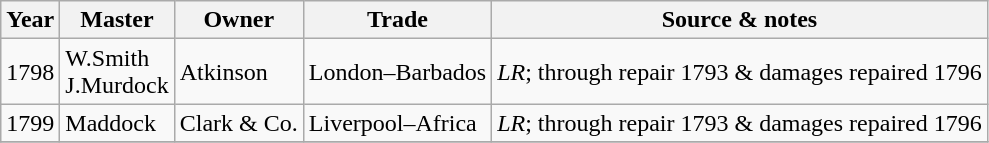<table class=" wikitable">
<tr>
<th>Year</th>
<th>Master</th>
<th>Owner</th>
<th>Trade</th>
<th>Source & notes</th>
</tr>
<tr>
<td>1798</td>
<td>W.Smith<br>J.Murdock</td>
<td>Atkinson</td>
<td>London–Barbados</td>
<td><em>LR</em>; through repair 1793 & damages repaired 1796</td>
</tr>
<tr>
<td>1799</td>
<td>Maddock</td>
<td>Clark & Co.</td>
<td>Liverpool–Africa</td>
<td><em>LR</em>; through repair 1793 & damages repaired 1796</td>
</tr>
<tr>
</tr>
</table>
